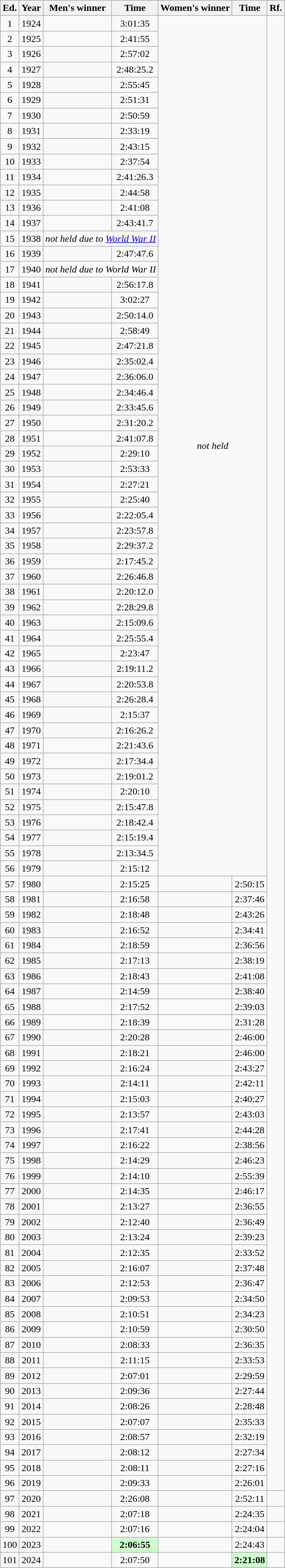<table class="wikitable sortable" style="text-align:center">
<tr>
<th class="unsortable">Ed.</th>
<th>Year</th>
<th>Men's winner</th>
<th>Time</th>
<th>Women's winner</th>
<th>Time</th>
<th class="unsortable">Rf.</th>
</tr>
<tr>
<td>1</td>
<td>1924</td>
<td align="left"></td>
<td>3:01:35</td>
<td rowspan="56" colspan="2" align="center" data-sort-value=""><em>not held</em></td>
</tr>
<tr>
<td>2</td>
<td>1925</td>
<td align="left"></td>
<td>2:41:55</td>
</tr>
<tr>
<td>3</td>
<td>1926</td>
<td align="left"></td>
<td>2:57:02</td>
</tr>
<tr>
<td>4</td>
<td>1927</td>
<td align="left"></td>
<td>2:48:25.2</td>
</tr>
<tr>
<td>5</td>
<td>1928</td>
<td align="left"></td>
<td>2:55:45</td>
</tr>
<tr>
<td>6</td>
<td>1929</td>
<td align="left"></td>
<td>2:51:31</td>
</tr>
<tr>
<td>7</td>
<td>1930</td>
<td align="left"></td>
<td>2:50:59</td>
</tr>
<tr>
<td>8</td>
<td>1931</td>
<td align="left"></td>
<td>2:33:19</td>
</tr>
<tr>
<td>9</td>
<td>1932</td>
<td align="left"></td>
<td>2:43:15</td>
</tr>
<tr>
<td>10</td>
<td>1933</td>
<td align="left"></td>
<td>2:37:54</td>
</tr>
<tr>
<td>11</td>
<td>1934</td>
<td align="left"></td>
<td>2:41:26.3</td>
</tr>
<tr>
<td>12</td>
<td>1935</td>
<td align="left"></td>
<td>2:44:58</td>
</tr>
<tr>
<td>13</td>
<td>1936</td>
<td align="left"></td>
<td>2:41:08</td>
</tr>
<tr>
<td>14</td>
<td>1937</td>
<td align="left"></td>
<td>2:43:41.7</td>
</tr>
<tr>
<td>15</td>
<td>1938</td>
<td colspan="2" align="center" data-sort-value=""><em>not held due to <a href='#'>World War II</a></em></td>
</tr>
<tr>
<td>16</td>
<td>1939</td>
<td align="left"></td>
<td>2:47:47.6</td>
</tr>
<tr>
<td>17</td>
<td>1940</td>
<td colspan="2" align="center" data-sort-value=""><em>not held due to World War II</em></td>
</tr>
<tr>
<td>18</td>
<td>1941</td>
<td align="left"></td>
<td>2:56:17.8</td>
</tr>
<tr>
<td>19</td>
<td>1942</td>
<td align="left"></td>
<td>3:02:27</td>
</tr>
<tr>
<td>20</td>
<td>1943</td>
<td align="left"></td>
<td>2:50:14.0</td>
</tr>
<tr>
<td>21</td>
<td>1944</td>
<td align="left"></td>
<td>2:58:49</td>
</tr>
<tr>
<td>22</td>
<td>1945</td>
<td align="left"></td>
<td>2:47:21.8</td>
</tr>
<tr>
<td>23</td>
<td>1946</td>
<td align="left"></td>
<td>2:35:02.4</td>
</tr>
<tr>
<td>24</td>
<td>1947</td>
<td align="left"></td>
<td>2:36:06.0</td>
</tr>
<tr>
<td>25</td>
<td>1948</td>
<td align="left"></td>
<td>2:34:46.4</td>
</tr>
<tr>
<td>26</td>
<td>1949</td>
<td align="left"></td>
<td>2:33:45.6</td>
</tr>
<tr>
<td>27</td>
<td>1950</td>
<td align="left"></td>
<td>2:31:20.2</td>
</tr>
<tr>
<td>28</td>
<td>1951</td>
<td align="left"></td>
<td>2:41:07.8</td>
</tr>
<tr>
<td>29</td>
<td>1952</td>
<td align="left"></td>
<td>2:29:10</td>
</tr>
<tr>
<td>30</td>
<td>1953</td>
<td align="left"></td>
<td>2:53:33</td>
</tr>
<tr>
<td>31</td>
<td>1954</td>
<td align="left"></td>
<td>2:27:21</td>
</tr>
<tr>
<td>32</td>
<td>1955</td>
<td align="left"></td>
<td>2:25:40</td>
</tr>
<tr>
<td>33</td>
<td>1956</td>
<td align="left"></td>
<td>2:22:05.4</td>
</tr>
<tr>
<td>34</td>
<td>1957</td>
<td align="left"></td>
<td>2:23:57.8</td>
</tr>
<tr>
<td>35</td>
<td>1958</td>
<td align="left"></td>
<td>2:29:37.2</td>
</tr>
<tr>
<td>36</td>
<td>1959</td>
<td align="left"></td>
<td>2:17:45.2</td>
</tr>
<tr>
<td>37</td>
<td>1960</td>
<td align="left"></td>
<td>2:26:46.8</td>
</tr>
<tr>
<td>38</td>
<td>1961</td>
<td align="left"></td>
<td>2:20:12.0</td>
</tr>
<tr>
<td>39</td>
<td>1962</td>
<td align="left"></td>
<td>2:28:29.8</td>
</tr>
<tr>
<td>40</td>
<td>1963</td>
<td align="left"></td>
<td>2:15:09.6</td>
</tr>
<tr>
<td>41</td>
<td>1964</td>
<td align="left"></td>
<td>2:25:55.4</td>
</tr>
<tr>
<td>42</td>
<td>1965</td>
<td align="left"></td>
<td>2:23:47</td>
</tr>
<tr>
<td>43</td>
<td>1966</td>
<td align="left"></td>
<td>2:19:11.2</td>
</tr>
<tr>
<td>44</td>
<td>1967</td>
<td align="left"></td>
<td>2:20:53.8</td>
</tr>
<tr>
<td>45</td>
<td>1968</td>
<td align="left"></td>
<td>2:26:28.4</td>
</tr>
<tr>
<td>46</td>
<td>1969</td>
<td align="left"></td>
<td>2:15:37</td>
</tr>
<tr>
<td>47</td>
<td>1970</td>
<td align="left"></td>
<td>2:16:26.2</td>
</tr>
<tr>
<td>48</td>
<td>1971</td>
<td align="left"></td>
<td>2:21:43.6</td>
</tr>
<tr>
<td>49</td>
<td>1972</td>
<td align="left"></td>
<td>2:17:34.4</td>
</tr>
<tr>
<td>50</td>
<td>1973</td>
<td align="left"></td>
<td>2:19:01.2</td>
</tr>
<tr>
<td>51</td>
<td>1974</td>
<td align="left"></td>
<td>2:20:10</td>
</tr>
<tr>
<td>52</td>
<td>1975</td>
<td align="left"></td>
<td>2:15:47.8</td>
</tr>
<tr>
<td>53</td>
<td>1976</td>
<td align="left"></td>
<td>2:18:42.4</td>
</tr>
<tr>
<td>54</td>
<td>1977</td>
<td align="left"></td>
<td>2:15:19.4</td>
</tr>
<tr>
<td>55</td>
<td>1978</td>
<td align="left"></td>
<td>2:13:34.5</td>
</tr>
<tr>
<td>56</td>
<td>1979</td>
<td align="left"></td>
<td>2:15:12</td>
</tr>
<tr>
<td>57</td>
<td>1980</td>
<td align="left"></td>
<td>2:15:25</td>
<td align="left"></td>
<td>2:50:15</td>
</tr>
<tr>
<td>58</td>
<td>1981</td>
<td align="left"></td>
<td>2:16:58</td>
<td align="left"></td>
<td>2:37:46</td>
</tr>
<tr>
<td>59</td>
<td>1982</td>
<td align="left"></td>
<td>2:18:48</td>
<td align="left"></td>
<td>2:43:26</td>
</tr>
<tr>
<td>60</td>
<td>1983</td>
<td align="left"></td>
<td>2:16:52</td>
<td align="left"></td>
<td>2:34:41</td>
</tr>
<tr>
<td>61</td>
<td>1984</td>
<td align="left"></td>
<td>2:18:59</td>
<td align="left"></td>
<td>2:36:56</td>
</tr>
<tr>
<td>62</td>
<td>1985</td>
<td align="left"></td>
<td>2:17:13</td>
<td align="left"></td>
<td>2:38:19</td>
</tr>
<tr>
<td>63</td>
<td>1986</td>
<td align="left"></td>
<td>2:18:43</td>
<td align="left"></td>
<td>2:41:08</td>
</tr>
<tr>
<td>64</td>
<td>1987</td>
<td align="left"></td>
<td>2:14:59</td>
<td align="left"></td>
<td>2:38:40</td>
</tr>
<tr>
<td>65</td>
<td>1988</td>
<td align="left"></td>
<td>2:17:52</td>
<td align="left"></td>
<td>2:39:03</td>
</tr>
<tr>
<td>66</td>
<td>1989</td>
<td align="left"></td>
<td>2:18:39</td>
<td align="left"></td>
<td>2:31:28</td>
</tr>
<tr>
<td>67</td>
<td>1990</td>
<td align="left"></td>
<td>2:20:28</td>
<td align="left"></td>
<td>2:46:00</td>
</tr>
<tr>
<td>68</td>
<td>1991</td>
<td align="left"></td>
<td>2:18:21</td>
<td align="left"></td>
<td>2:46:00</td>
</tr>
<tr>
<td>69</td>
<td>1992</td>
<td align="left"></td>
<td>2:16:24</td>
<td align="left"></td>
<td>2:43:27</td>
</tr>
<tr>
<td>70</td>
<td>1993</td>
<td align="left"></td>
<td>2:14:11</td>
<td align="left"></td>
<td>2:42:11</td>
</tr>
<tr>
<td>71</td>
<td>1994</td>
<td align="left"></td>
<td>2:15:03</td>
<td align="left"></td>
<td>2:40:27</td>
</tr>
<tr>
<td>72</td>
<td>1995</td>
<td align="left"></td>
<td>2:13:57</td>
<td align="left"></td>
<td>2:43:03</td>
</tr>
<tr>
<td>73</td>
<td>1996</td>
<td align="left"></td>
<td>2:17:41</td>
<td align="left"></td>
<td>2:44:28</td>
</tr>
<tr>
<td>74</td>
<td>1997</td>
<td align="left"></td>
<td>2:16:22</td>
<td align="left"></td>
<td>2:38:56</td>
</tr>
<tr>
<td>75</td>
<td>1998</td>
<td align="left"></td>
<td>2:14:29</td>
<td align="left"></td>
<td>2:46:23</td>
</tr>
<tr>
<td>76</td>
<td>1999</td>
<td align="left"></td>
<td>2:14:10</td>
<td align="left"></td>
<td>2:55:39</td>
</tr>
<tr>
<td>77</td>
<td>2000</td>
<td align="left"></td>
<td>2:14:35</td>
<td align="left"></td>
<td>2:46:17</td>
</tr>
<tr>
<td>78</td>
<td>2001</td>
<td align="left"></td>
<td>2:13:27</td>
<td align="left"></td>
<td>2:36:55</td>
</tr>
<tr>
<td>79</td>
<td>2002</td>
<td align="left"></td>
<td>2:12:40</td>
<td align="left"></td>
<td>2:36:49</td>
</tr>
<tr>
<td>80</td>
<td>2003</td>
<td align="left"></td>
<td>2:13:24</td>
<td align="left"></td>
<td>2:39:23</td>
</tr>
<tr>
<td>81</td>
<td>2004</td>
<td align="left"></td>
<td>2:12:35</td>
<td align="left"></td>
<td>2:33:52</td>
</tr>
<tr>
<td>82</td>
<td>2005</td>
<td align="left"></td>
<td>2:16:07</td>
<td align="left"></td>
<td>2:37:48</td>
</tr>
<tr>
<td>83</td>
<td>2006</td>
<td align="left"></td>
<td>2:12:53</td>
<td align="left"></td>
<td>2:36:47</td>
</tr>
<tr>
<td>84</td>
<td>2007</td>
<td align="left"></td>
<td>2:09:53</td>
<td align="left"></td>
<td>2:34:50</td>
</tr>
<tr>
<td>85</td>
<td>2008</td>
<td align="left"></td>
<td>2:10:51</td>
<td align="left"></td>
<td>2:34:23</td>
</tr>
<tr>
<td>86</td>
<td>2009</td>
<td align="left"></td>
<td>2:10:59</td>
<td align="left"></td>
<td>2:30:50</td>
</tr>
<tr>
<td>87</td>
<td>2010</td>
<td align="left"></td>
<td>2:08:33</td>
<td align="left"></td>
<td>2:36:35</td>
</tr>
<tr>
<td>88</td>
<td>2011</td>
<td align="left"></td>
<td>2:11:15</td>
<td align="left"></td>
<td>2:33:53</td>
</tr>
<tr>
<td>89</td>
<td>2012</td>
<td align="left"></td>
<td>2:07:01</td>
<td align="left"></td>
<td>2:29:59</td>
</tr>
<tr>
<td>90</td>
<td>2013</td>
<td align="left"></td>
<td>2:09:36</td>
<td align="left"></td>
<td>2:27:44</td>
</tr>
<tr>
<td>91</td>
<td>2014</td>
<td align="left"></td>
<td>2:08:26</td>
<td align="left"></td>
<td>2:28:48</td>
</tr>
<tr>
<td>92</td>
<td>2015</td>
<td align="left"></td>
<td>2:07:07</td>
<td align="left"></td>
<td>2:35:33</td>
</tr>
<tr>
<td>93</td>
<td>2016</td>
<td align="left"></td>
<td>2:08:57</td>
<td align="left"></td>
<td>2:32:19</td>
</tr>
<tr>
<td>94</td>
<td>2017</td>
<td align="left"></td>
<td>2:08:12</td>
<td align="left"></td>
<td>2:27:34</td>
</tr>
<tr>
<td>95</td>
<td>2018</td>
<td align="left"></td>
<td>2:08:11</td>
<td align="left"></td>
<td>2:27:16</td>
</tr>
<tr>
<td>96</td>
<td>2019</td>
<td align="left"></td>
<td>2:09:33</td>
<td align="left"></td>
<td>2:26:01</td>
</tr>
<tr>
<td>97</td>
<td>2020</td>
<td align="left"></td>
<td>2:26:08</td>
<td align="left"></td>
<td>2:52:11</td>
<td></td>
</tr>
<tr>
<td>98</td>
<td>2021</td>
<td align="left"></td>
<td>2:07:18</td>
<td align="left"></td>
<td>2:24:35</td>
<td></td>
</tr>
<tr>
<td>99</td>
<td>2022</td>
<td align="left"></td>
<td>2:07:16</td>
<td align="left"></td>
<td>2:24:04</td>
<td></td>
</tr>
<tr>
<td>100</td>
<td>2023</td>
<td align="left"></td>
<td bgcolor="#CCFFCC"><strong>2:06:55</strong></td>
<td align="left"></td>
<td>2:24:43</td>
<td></td>
</tr>
<tr>
<td>101</td>
<td>2024</td>
<td align="left"></td>
<td>2:07:50</td>
<td align="left"></td>
<td bgcolor="#CCFFCC"><strong>2:21:08</strong></td>
<td></td>
</tr>
</table>
